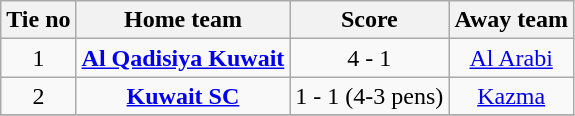<table class="wikitable" style="text-align: center">
<tr>
<th>Tie no</th>
<th>Home team</th>
<th>Score</th>
<th>Away team</th>
</tr>
<tr>
<td>1</td>
<td><strong><a href='#'>Al Qadisiya Kuwait</a></strong></td>
<td>4 - 1</td>
<td><a href='#'>Al Arabi</a></td>
</tr>
<tr>
<td>2</td>
<td><strong><a href='#'>Kuwait SC</a></strong></td>
<td>1 - 1 (4-3 pens)</td>
<td><a href='#'>Kazma</a></td>
</tr>
<tr>
</tr>
</table>
